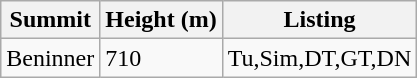<table class="wikitable sortable">
<tr>
<th>Summit</th>
<th>Height (m)</th>
<th>Listing</th>
</tr>
<tr>
<td>Beninner</td>
<td>710</td>
<td>Tu,Sim,DT,GT,DN</td>
</tr>
</table>
